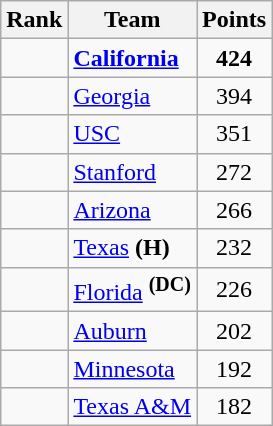<table class="wikitable sortable" style="text-align:center">
<tr>
<th>Rank</th>
<th>Team</th>
<th>Points</th>
</tr>
<tr>
<td></td>
<td align=left><strong><a href='#'>California</a></strong></td>
<td><strong>424</strong></td>
</tr>
<tr>
<td></td>
<td align=left><a href='#'>Georgia</a></td>
<td>394</td>
</tr>
<tr>
<td></td>
<td align=left><a href='#'>USC</a></td>
<td>351</td>
</tr>
<tr>
<td></td>
<td align=left><a href='#'>Stanford</a></td>
<td>272</td>
</tr>
<tr>
<td></td>
<td align=left><a href='#'>Arizona</a></td>
<td>266</td>
</tr>
<tr>
<td></td>
<td align=left><a href='#'>Texas</a> <strong>(H)</strong></td>
<td>232</td>
</tr>
<tr>
<td></td>
<td align=left><a href='#'>Florida</a> <strong><sup>(DC)</sup></strong></td>
<td>226</td>
</tr>
<tr>
<td></td>
<td align=left><a href='#'>Auburn</a></td>
<td>202</td>
</tr>
<tr>
<td></td>
<td align=left><a href='#'>Minnesota</a></td>
<td>192</td>
</tr>
<tr>
<td></td>
<td align=left><a href='#'>Texas A&M</a></td>
<td>182</td>
</tr>
</table>
